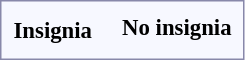<table style="border:1px solid #8888aa; background-color:#f7f8ff; padding:5px; font-size:95%; margin: 0px 12px 12px 0px;">
<tr style="text-align:center;">
<td rowspan=2><strong>Insignia</strong></td>
<td></td>
<td></td>
<td></td>
<td></td>
<td><strong>No insignia</strong></td>
</tr>
<tr style="text-align:center;">
<td></td>
<td></td>
<td></td>
<td></td>
<td></td>
</tr>
</table>
